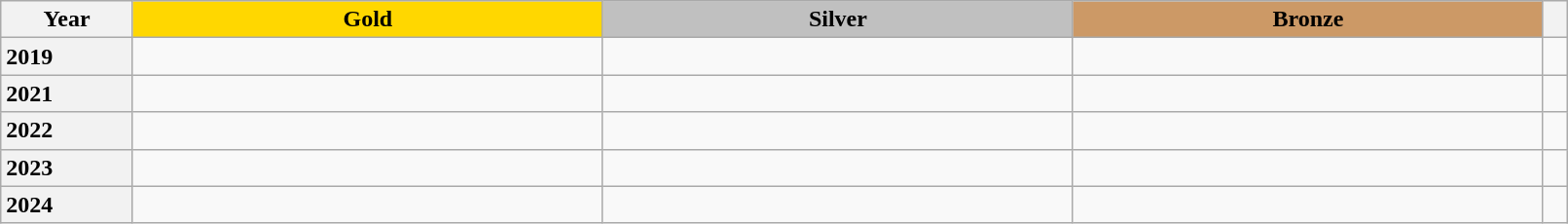<table class="wikitable unsortable" style="text-align:left; width:85%">
<tr>
<th scope="col" style="text-align:center">Year</th>
<td scope="col" style="text-align:center; width:30%; background:gold"><strong>Gold</strong></td>
<td scope="col" style="text-align:center; width:30%; background:silver"><strong>Silver</strong></td>
<td scope="col" style="text-align:center; width:30%; background:#c96"><strong>Bronze</strong></td>
<th scope="col" style="text-align:center"></th>
</tr>
<tr>
<th scope="row" style="text-align:left">2019</th>
<td></td>
<td></td>
<td></td>
<td></td>
</tr>
<tr>
<th scope="row" style="text-align:left">2021</th>
<td></td>
<td></td>
<td></td>
<td></td>
</tr>
<tr>
<th scope="row" style="text-align:left">2022</th>
<td></td>
<td></td>
<td></td>
<td></td>
</tr>
<tr>
<th scope="row" style="text-align:left">2023</th>
<td></td>
<td></td>
<td></td>
<td></td>
</tr>
<tr>
<th scope="row" style="text-align:left">2024</th>
<td></td>
<td></td>
<td></td>
<td></td>
</tr>
</table>
